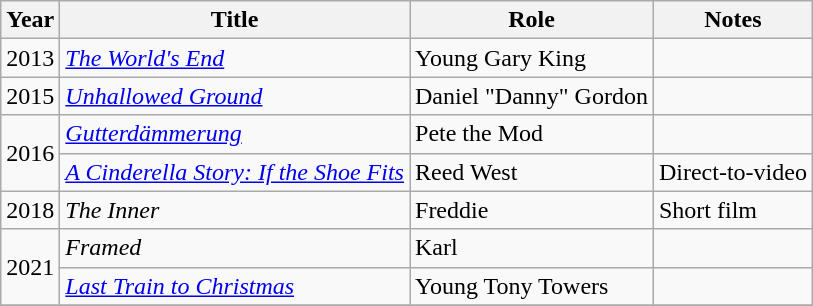<table class="wikitable">
<tr>
<th>Year</th>
<th>Title</th>
<th>Role</th>
<th>Notes</th>
</tr>
<tr>
<td>2013</td>
<td><em><a href='#'>The World's End</a></em></td>
<td>Young Gary King</td>
<td></td>
</tr>
<tr>
<td>2015</td>
<td><em><a href='#'>Unhallowed Ground</a></em></td>
<td>Daniel "Danny" Gordon</td>
<td></td>
</tr>
<tr>
<td rowspan="2">2016</td>
<td><em><a href='#'>Gutterdämmerung</a></em></td>
<td>Pete the Mod</td>
<td></td>
</tr>
<tr>
<td><em><a href='#'>A Cinderella Story: If the Shoe Fits</a></em></td>
<td>Reed West</td>
<td>Direct-to-video</td>
</tr>
<tr>
<td>2018</td>
<td><em>The Inner</em></td>
<td>Freddie</td>
<td>Short film</td>
</tr>
<tr>
<td rowspan="2">2021</td>
<td><em>Framed</em></td>
<td>Karl</td>
<td></td>
</tr>
<tr>
<td><em><a href='#'>Last Train to Christmas</a></em></td>
<td>Young Tony Towers</td>
<td></td>
</tr>
<tr>
</tr>
</table>
